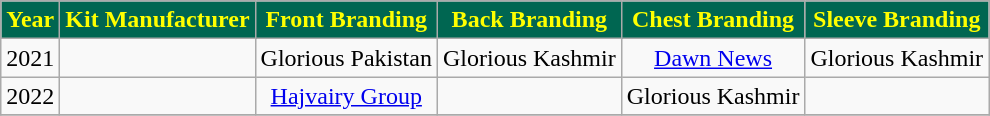<table class="wikitable" style="text-align: center;">
<tr>
<th style="background:#006651; color:yellow; text-align:center;">Year</th>
<th style="background:#006651; color:yellow; text-align:center;">Kit Manufacturer</th>
<th style="background:#006651; color:yellow; text-align:center;">Front Branding</th>
<th style="background:#006651; color:yellow; text-align:center;">Back Branding</th>
<th style="background:#006651; color:yellow; text-align:center;">Chest Branding</th>
<th style="background:#006651; color:yellow; text-align:center;">Sleeve Branding</th>
</tr>
<tr>
<td>2021</td>
<td></td>
<td>Glorious Pakistan</td>
<td>Glorious Kashmir</td>
<td><a href='#'>Dawn News</a></td>
<td>Glorious Kashmir</td>
</tr>
<tr>
<td>2022</td>
<td></td>
<td><a href='#'>Hajvairy Group</a></td>
<td></td>
<td>Glorious Kashmir</td>
<td></td>
</tr>
<tr>
</tr>
</table>
